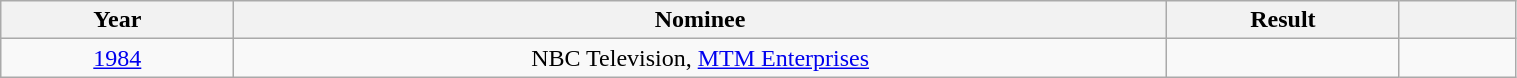<table class="wikitable plainrowheaders" style="text-align:center" width=80%>
<tr>
<th scope="col" width="10%">Year</th>
<th scope="col" width="40%">Nominee</th>
<th scope="col" width="10%">Result</th>
<th scope="col" width="5%"></th>
</tr>
<tr>
<td><a href='#'>1984</a></td>
<td>NBC Television, <a href='#'>MTM Enterprises</a></td>
<td></td>
<td></td>
</tr>
</table>
